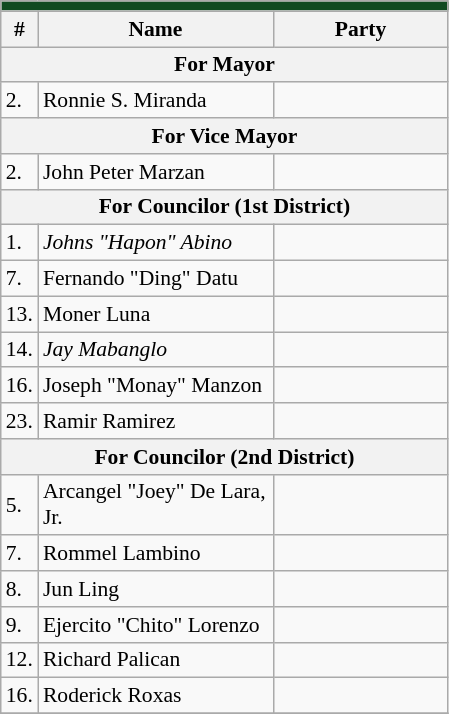<table class=wikitable style="font-size:90%">
<tr>
<td colspan="4" bgcolor="104a21"></td>
</tr>
<tr>
<th>#</th>
<th width=150px>Name</th>
<th colspan=2 width=110px>Party</th>
</tr>
<tr>
<th colspan="4">For Mayor</th>
</tr>
<tr>
<td>2.</td>
<td>Ronnie S. Miranda</td>
<td></td>
</tr>
<tr>
<th colspan="4">For Vice Mayor</th>
</tr>
<tr>
<td>2.</td>
<td>John Peter Marzan</td>
<td></td>
</tr>
<tr>
<th colspan="4">For Councilor (1st District)</th>
</tr>
<tr>
<td>1.</td>
<td><em>Johns "Hapon" Abino</em></td>
<td></td>
</tr>
<tr>
<td>7.</td>
<td>Fernando "Ding" Datu</td>
<td></td>
</tr>
<tr>
<td>13.</td>
<td>Moner Luna</td>
<td></td>
</tr>
<tr>
<td>14.</td>
<td><em>Jay Mabanglo</em></td>
<td></td>
</tr>
<tr>
<td>16.</td>
<td>Joseph "Monay" Manzon</td>
<td></td>
</tr>
<tr>
<td>23.</td>
<td>Ramir Ramirez</td>
<td></td>
</tr>
<tr>
<th colspan="4">For Councilor (2nd District)</th>
</tr>
<tr>
<td>5.</td>
<td>Arcangel "Joey" De Lara, Jr.</td>
<td></td>
</tr>
<tr>
<td>7.</td>
<td>Rommel Lambino</td>
<td></td>
</tr>
<tr>
<td>8.</td>
<td>Jun Ling</td>
<td></td>
</tr>
<tr>
<td>9.</td>
<td>Ejercito "Chito" Lorenzo</td>
<td></td>
</tr>
<tr>
<td>12.</td>
<td>Richard Palican</td>
<td></td>
</tr>
<tr>
<td>16.</td>
<td>Roderick Roxas</td>
<td></td>
</tr>
<tr>
</tr>
</table>
